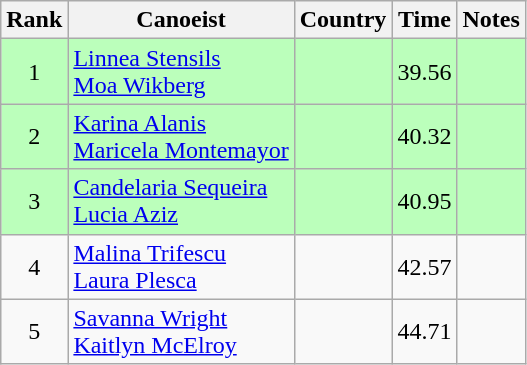<table class="wikitable" style="text-align:center">
<tr>
<th>Rank</th>
<th>Canoeist</th>
<th>Country</th>
<th>Time</th>
<th>Notes</th>
</tr>
<tr bgcolor=bbffbb>
<td>1</td>
<td align="left"><a href='#'>Linnea Stensils</a><br><a href='#'>Moa Wikberg</a></td>
<td align="left"></td>
<td>39.56</td>
<td></td>
</tr>
<tr bgcolor=bbffbb>
<td>2</td>
<td align="left"><a href='#'>Karina Alanis</a><br><a href='#'>Maricela Montemayor</a></td>
<td align="left"></td>
<td>40.32</td>
<td></td>
</tr>
<tr bgcolor=bbffbb>
<td>3</td>
<td align="left"><a href='#'>Candelaria Sequeira</a><br><a href='#'>Lucia Aziz</a></td>
<td align="left"></td>
<td>40.95</td>
<td></td>
</tr>
<tr>
<td>4</td>
<td align="left"><a href='#'>Malina Trifescu</a><br><a href='#'>Laura Plesca</a></td>
<td align="left"></td>
<td>42.57</td>
<td></td>
</tr>
<tr>
<td>5</td>
<td align="left"><a href='#'>Savanna Wright</a><br><a href='#'>Kaitlyn McElroy</a></td>
<td align="left"></td>
<td>44.71</td>
<td></td>
</tr>
</table>
